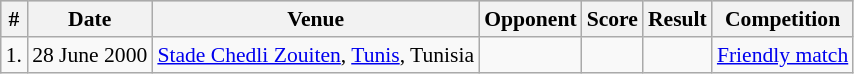<table class="wikitable" style="font-size:90%; text-align: left;">
<tr bgcolor="#CCCCCC" align="center">
<th>#</th>
<th>Date</th>
<th>Venue</th>
<th>Opponent</th>
<th>Score</th>
<th>Result</th>
<th>Competition</th>
</tr>
<tr>
<td>1.</td>
<td>28 June 2000</td>
<td><a href='#'>Stade Chedli Zouiten</a>, <a href='#'>Tunis</a>, Tunisia</td>
<td></td>
<td></td>
<td></td>
<td><a href='#'>Friendly match</a></td>
</tr>
</table>
